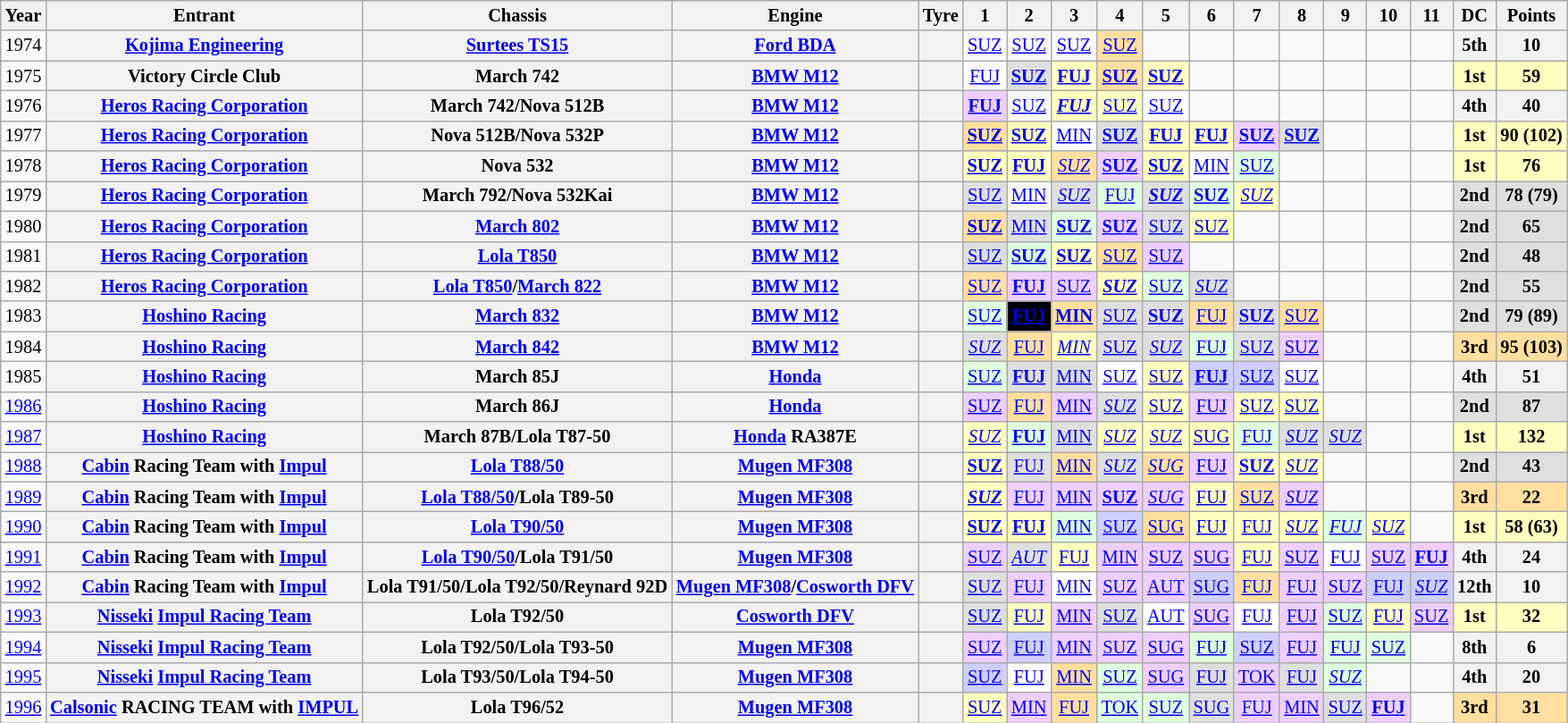<table class="wikitable" style="text-align:center; font-size:85%">
<tr>
<th>Year</th>
<th>Entrant</th>
<th>Chassis</th>
<th>Engine</th>
<th>Tyre</th>
<th>1</th>
<th>2</th>
<th>3</th>
<th>4</th>
<th>5</th>
<th>6</th>
<th>7</th>
<th>8</th>
<th>9</th>
<th>10</th>
<th>11</th>
<th>DC</th>
<th>Points</th>
</tr>
<tr>
<td>1974</td>
<th><a href='#'>Kojima Engineering</a></th>
<th><a href='#'>Surtees TS15</a></th>
<th><a href='#'>Ford BDA</a></th>
<th></th>
<td><a href='#'>SUZ</a></td>
<td><a href='#'>SUZ</a></td>
<td><a href='#'>SUZ</a></td>
<td style="background:#FFDF9F;"><a href='#'>SUZ</a><br></td>
<td></td>
<td></td>
<td></td>
<td></td>
<td></td>
<td></td>
<td></td>
<th>5th</th>
<th>10</th>
</tr>
<tr>
<td>1975</td>
<th>Victory Circle Club</th>
<th>March 742</th>
<th><a href='#'>BMW M12</a></th>
<th></th>
<td><a href='#'>FUJ</a></td>
<td style="background:#DFDFDF;"><strong><a href='#'>SUZ</a></strong><br></td>
<td style="background:#FFFFBF;"><strong><a href='#'>FUJ</a></strong><br></td>
<td style="background:#FFDF9F;"><strong><a href='#'>SUZ</a></strong><br></td>
<td style="background:#FFFFBF;"><strong><a href='#'>SUZ</a></strong><br></td>
<td></td>
<td></td>
<td></td>
<td></td>
<td></td>
<td></td>
<td style="background:#FFFFBF;"><strong>1st</strong></td>
<td style="background:#FFFFBF;"><strong>59</strong></td>
</tr>
<tr>
<td>1976</td>
<th><a href='#'>Heros Racing Corporation</a></th>
<th>March 742/Nova 512B</th>
<th><a href='#'>BMW M12</a></th>
<th></th>
<td style="background:#EFCFFF;"><strong><a href='#'>FUJ</a></strong><br></td>
<td><a href='#'>SUZ</a></td>
<td style="background:#FFFFBF;"><strong><em><a href='#'>FUJ</a></em></strong><br></td>
<td style="background:#FFFFBF;"><a href='#'>SUZ</a><br></td>
<td style="background:#FFFFFF;"><a href='#'>SUZ</a><br></td>
<td></td>
<td></td>
<td></td>
<td></td>
<td></td>
<td></td>
<th>4th</th>
<th>40</th>
</tr>
<tr>
<td>1977</td>
<th><a href='#'>Heros Racing Corporation</a></th>
<th>Nova 512B/Nova 532P</th>
<th><a href='#'>BMW M12</a></th>
<th></th>
<td style="background:#FFDF9F;"><strong><a href='#'>SUZ</a></strong><br></td>
<td style="background:#FFFFBF;"><strong><a href='#'>SUZ</a></strong><br></td>
<td><a href='#'>MIN</a></td>
<td style="background:#DFDFDF;"><strong><a href='#'>SUZ</a></strong><br></td>
<td style="background:#FFFFBF;"><strong><a href='#'>FUJ</a></strong><br></td>
<td style="background:#FFFFBF;"><strong><a href='#'>FUJ</a></strong><br></td>
<td style="background:#EFCFFF;"><strong><a href='#'>SUZ</a></strong><br></td>
<td style="background:#DFDFDF;"><strong><a href='#'>SUZ</a></strong><br></td>
<td></td>
<td></td>
<td></td>
<td style="background:#FFFFBF;"><strong>1st</strong></td>
<td style="background:#FFFFBF;"><strong>90 (102)</strong></td>
</tr>
<tr>
<td>1978</td>
<th><a href='#'>Heros Racing Corporation</a></th>
<th>Nova 532</th>
<th><a href='#'>BMW M12</a></th>
<th></th>
<td style="background:#FFFFBF;"><strong><a href='#'>SUZ</a></strong><br></td>
<td style="background:#FFFFBF;"><strong><a href='#'>FUJ</a></strong><br></td>
<td style="background:#FFDF9F;"><em><a href='#'>SUZ</a></em><br></td>
<td style="background:#EFCFFF;"><strong><a href='#'>SUZ</a></strong><br></td>
<td style="background:#FFFFBF;"><strong><a href='#'>SUZ</a></strong><br></td>
<td><a href='#'>MIN</a></td>
<td style="background:#DFFFDF;"><a href='#'>SUZ</a><br></td>
<td></td>
<td></td>
<td></td>
<td></td>
<td style="background:#FFFFBF;"><strong>1st</strong></td>
<td style="background:#FFFFBF;"><strong>76</strong></td>
</tr>
<tr>
<td>1979</td>
<th><a href='#'>Heros Racing Corporation</a></th>
<th>March 792/Nova 532Kai</th>
<th><a href='#'>BMW M12</a></th>
<th></th>
<td style="background:#DFDFDF;"><a href='#'>SUZ</a><br></td>
<td><a href='#'>MIN</a></td>
<td style="background:#DFDFDF;"><em><a href='#'>SUZ</a></em><br></td>
<td style="background:#DFFFDF;"><a href='#'>FUJ</a><br></td>
<td style="background:#DFDFDF;"><strong><em><a href='#'>SUZ</a></em></strong><br></td>
<td style="background:#DFFFDF;"><strong><a href='#'>SUZ</a></strong><br></td>
<td style="background:#FFFFBF;"><em><a href='#'>SUZ</a></em><br></td>
<td></td>
<td></td>
<td></td>
<td></td>
<td style="background:#DFDFDF;"><strong>2nd</strong></td>
<td style="background:#DFDFDF;"><strong>78 (79)</strong></td>
</tr>
<tr>
<td>1980</td>
<th><a href='#'>Heros Racing Corporation</a></th>
<th><a href='#'>March 802</a></th>
<th><a href='#'>BMW M12</a></th>
<th></th>
<td style="background:#FFDF9F;"><strong><a href='#'>SUZ</a></strong><br></td>
<td style="background:#DFDFDF;"><a href='#'>MIN</a><br></td>
<td style="background:#DFFFDF;"><strong><a href='#'>SUZ</a></strong><br></td>
<td style="background:#EFCFFF;"><strong><a href='#'>SUZ</a></strong><br></td>
<td style="background:#DFDFDF;"><a href='#'>SUZ</a><br></td>
<td style="background:#FFFFBF;"><a href='#'>SUZ</a><br></td>
<td></td>
<td></td>
<td></td>
<td></td>
<td></td>
<td style="background:#DFDFDF;"><strong>2nd</strong></td>
<td style="background:#DFDFDF;"><strong>65</strong></td>
</tr>
<tr>
<td>1981</td>
<th><a href='#'>Heros Racing Corporation</a></th>
<th><a href='#'>Lola T850</a></th>
<th><a href='#'>BMW M12</a></th>
<th></th>
<td style="background:#DFDFDF;"><a href='#'>SUZ</a><br></td>
<td style="background:#DFFFDF;"><strong><a href='#'>SUZ</a></strong><br></td>
<td style="background:#FFFFBF;"><strong><a href='#'>SUZ</a></strong><br></td>
<td style="background:#FFDF9F;"><a href='#'>SUZ</a><br></td>
<td style="background:#EFCFFF;"><a href='#'>SUZ</a><br></td>
<td></td>
<td></td>
<td></td>
<td></td>
<td></td>
<td></td>
<td style="background:#DFDFDF;"><strong>2nd</strong></td>
<td style="background:#DFDFDF;"><strong>48</strong></td>
</tr>
<tr>
<td>1982</td>
<th><a href='#'>Heros Racing Corporation</a></th>
<th><a href='#'>Lola T850</a>/<a href='#'>March 822</a></th>
<th><a href='#'>BMW M12</a></th>
<th></th>
<td style="background:#FFDF9F;"><a href='#'>SUZ</a><br></td>
<td style="background:#EFCFFF;"><strong><a href='#'>FUJ</a></strong><br></td>
<td style="background:#EFCFFF;"><a href='#'>SUZ</a><br></td>
<td style="background:#FFFFBF;"><strong><em><a href='#'>SUZ</a></em></strong><br></td>
<td style="background:#DFFFDF;"><a href='#'>SUZ</a><br></td>
<td style="background:#DFDFDF;"><em><a href='#'>SUZ</a></em><br></td>
<td></td>
<td></td>
<td></td>
<td></td>
<td></td>
<td style="background:#DFDFDF;"><strong>2nd</strong></td>
<td style="background:#DFDFDF;"><strong>55</strong></td>
</tr>
<tr>
<td>1983</td>
<th><a href='#'>Hoshino Racing</a></th>
<th><a href='#'>March 832</a></th>
<th><a href='#'>BMW M12</a></th>
<th></th>
<td style="background:#DFFFDF;"><a href='#'>SUZ</a><br></td>
<td style="background:#000000; color:#ffffff"><strong><a href='#'><span>FUJ</span></a></strong><br></td>
<td style="background:#FFDF9F;"><strong><a href='#'>MIN</a></strong><br></td>
<td style="background:#DFDFDF;"><a href='#'>SUZ</a><br></td>
<td style="background:#DFDFDF;"><strong><a href='#'>SUZ</a></strong><br></td>
<td style="background:#FFDF9F;"><a href='#'>FUJ</a><br></td>
<td style="background:#DFDFDF;"><strong><a href='#'>SUZ</a></strong><br></td>
<td style="background:#FFDF9F;"><a href='#'>SUZ</a><br></td>
<td></td>
<td></td>
<td></td>
<td style="background:#DFDFDF;"><strong>2nd</strong></td>
<td style="background:#DFDFDF;"><strong>79 (89)</strong></td>
</tr>
<tr>
<td>1984</td>
<th><a href='#'>Hoshino Racing</a></th>
<th><a href='#'>March 842</a></th>
<th><a href='#'>BMW M12</a></th>
<th></th>
<td style="background:#DFDFDF;"><em><a href='#'>SUZ</a></em><br></td>
<td style="background:#FFDF9F;"><a href='#'>FUJ</a><br></td>
<td style="background:#FFFFBF;"><em><a href='#'>MIN</a></em><br></td>
<td style="background:#DFDFDF;"><a href='#'>SUZ</a><br></td>
<td style="background:#DFDFDF;"><em><a href='#'>SUZ</a></em><br></td>
<td style="background:#DFFFDF;"><a href='#'>FUJ</a><br></td>
<td style="background:#DFDFDF;"><a href='#'>SUZ</a><br></td>
<td style="background:#EFCFFF;"><a href='#'>SUZ</a><br></td>
<td></td>
<td></td>
<td></td>
<td style="background:#FFDF9F;"><strong>3rd</strong></td>
<td style="background:#FFDF9F;"><strong>95 (103)</strong></td>
</tr>
<tr>
<td>1985</td>
<th><a href='#'>Hoshino Racing</a></th>
<th>March 85J</th>
<th><a href='#'>Honda</a></th>
<th></th>
<td style="background:#DFFFDF;"><a href='#'>SUZ</a><br></td>
<td style="background:#DFDFDF;"><strong><a href='#'>FUJ</a></strong><br></td>
<td style="background:#DFDFDF;"><a href='#'>MIN</a><br></td>
<td style="background:#FFFFFF;"><a href='#'>SUZ</a><br></td>
<td style="background:#FFFFBF;"><a href='#'>SUZ</a><br></td>
<td style="background:#CFCFFF;"><strong><a href='#'>FUJ</a></strong><br></td>
<td style="background:#CFCFFF;"><a href='#'>SUZ</a><br></td>
<td style="background:#FFFFFF;"><a href='#'>SUZ</a><br></td>
<td></td>
<td></td>
<td></td>
<th>4th</th>
<th>51</th>
</tr>
<tr>
<td><a href='#'>1986</a></td>
<th><a href='#'>Hoshino Racing</a></th>
<th>March 86J</th>
<th><a href='#'>Honda</a></th>
<th></th>
<td style="background:#EFCFFF;"><a href='#'>SUZ</a><br></td>
<td style="background:#FFDF9F;"><a href='#'>FUJ</a><br></td>
<td style="background:#EFCFFF;"><a href='#'>MIN</a><br></td>
<td style="background:#DFDFDF;"><em><a href='#'>SUZ</a></em><br></td>
<td style="background:#FFFFBF;"><a href='#'>SUZ</a><br></td>
<td style="background:#EFCFFF;"><a href='#'>FUJ</a><br></td>
<td style="background:#FFFFBF;"><a href='#'>SUZ</a><br></td>
<td style="background:#FFFFBF;"><a href='#'>SUZ</a><br></td>
<td></td>
<td></td>
<td></td>
<td style="background:#DFDFDF;"><strong>2nd</strong></td>
<td style="background:#DFDFDF;"><strong>87</strong></td>
</tr>
<tr>
<td><a href='#'>1987</a></td>
<th><a href='#'>Hoshino Racing</a></th>
<th>March 87B/Lola T87-50</th>
<th><a href='#'>Honda</a> RA387E</th>
<th></th>
<td style="background:#FFFFBF;"><em><a href='#'>SUZ</a></em><br></td>
<td style="background:#DFFFDF;"><strong><a href='#'>FUJ</a></strong><br></td>
<td style="background:#DFDFDF;"><a href='#'>MIN</a><br></td>
<td style="background:#FFFFBF;"><em><a href='#'>SUZ</a></em><br></td>
<td style="background:#FFFFBF;"><em><a href='#'>SUZ</a></em><br></td>
<td style="background:#FFFFBF;"><a href='#'>SUG</a><br></td>
<td style="background:#DFFFDF;"><a href='#'>FUJ</a><br></td>
<td style="background:#DFDFDF;"><em><a href='#'>SUZ</a></em><br></td>
<td style="background:#DFDFDF;"><em><a href='#'>SUZ</a></em><br></td>
<td></td>
<td></td>
<td style="background:#FFFFBF;"><strong>1st</strong></td>
<td style="background:#FFFFBF;"><strong>132</strong></td>
</tr>
<tr>
<td><a href='#'>1988</a></td>
<th><a href='#'>Cabin</a> Racing Team with <a href='#'>Impul</a></th>
<th><a href='#'>Lola T88/50</a></th>
<th><a href='#'>Mugen MF308</a></th>
<th></th>
<td style="background:#FFFFBF;"><strong><a href='#'>SUZ</a></strong><br></td>
<td style="background:#DFDFDF;"><a href='#'>FUJ</a><br></td>
<td style="background:#FFDF9F;"><a href='#'>MIN</a><br></td>
<td style="background:#DFDFDF;"><em><a href='#'>SUZ</a></em><br></td>
<td style="background:#FFDF9F;"><em><a href='#'>SUG</a></em><br></td>
<td style="background:#EFCFFF;"><a href='#'>FUJ</a><br></td>
<td style="background:#FFFFBF;"><strong><a href='#'>SUZ</a></strong><br></td>
<td style="background:#FFFFBF;"><em><a href='#'>SUZ</a></em><br></td>
<td></td>
<td></td>
<td></td>
<td style="background:#DFDFDF;"><strong>2nd</strong></td>
<td style="background:#DFDFDF;"><strong>43</strong></td>
</tr>
<tr>
<td><a href='#'>1989</a></td>
<th><a href='#'>Cabin</a> Racing Team with <a href='#'>Impul</a></th>
<th><a href='#'>Lola T88/50</a>/Lola T89-50</th>
<th><a href='#'>Mugen MF308</a></th>
<th></th>
<td style="background:#FFFFBF;"><strong><em><a href='#'>SUZ</a></em></strong><br></td>
<td style="background:#EFCFFF;"><a href='#'>FUJ</a><br></td>
<td style="background:#EFCFFF;"><a href='#'>MIN</a><br></td>
<td style="background:#EFCFFF;"><strong><a href='#'>SUZ</a></strong><br></td>
<td style="background:#EFCFFF;"><em><a href='#'>SUG</a></em><br></td>
<td style="background:#FFFFBF;"><a href='#'>FUJ</a><br></td>
<td style="background:#FFDF9F;"><a href='#'>SUZ</a><br></td>
<td style="background:#EFCFFF;"><em><a href='#'>SUZ</a></em><br></td>
<td></td>
<td></td>
<td></td>
<td style="background:#FFDF9F;"><strong>3rd</strong></td>
<td style="background:#FFDF9F;"><strong>22</strong></td>
</tr>
<tr>
<td><a href='#'>1990</a></td>
<th><a href='#'>Cabin</a> Racing Team with <a href='#'>Impul</a></th>
<th><a href='#'>Lola T90/50</a></th>
<th><a href='#'>Mugen MF308</a></th>
<th></th>
<td style="background:#FFFFBF;"><strong><a href='#'>SUZ</a></strong><br></td>
<td style="background:#FFFFBF;"><strong><a href='#'>FUJ</a></strong><br></td>
<td style="background:#DFFFDF;"><a href='#'>MIN</a><br></td>
<td style="background:#CFCFFF;"><a href='#'>SUZ</a><br></td>
<td style="background:#FFDF9F;"><a href='#'>SUG</a><br></td>
<td style="background:#FFFFBF;"><a href='#'>FUJ</a><br></td>
<td style="background:#FFFFBF;"><a href='#'>FUJ</a><br></td>
<td style="background:#FFFFBF;"><em><a href='#'>SUZ</a></em><br></td>
<td style="background:#DFFFDF;"><em><a href='#'>FUJ</a></em><br></td>
<td style="background:#FFFFBF;"><em><a href='#'>SUZ</a></em><br></td>
<td></td>
<td style="background:#FFFFBF;"><strong>1st</strong></td>
<td style="background:#FFFFBF;"><strong>58 (63)</strong></td>
</tr>
<tr>
<td><a href='#'>1991</a></td>
<th><a href='#'>Cabin</a> Racing Team with <a href='#'>Impul</a></th>
<th><a href='#'>Lola T90/50</a>/Lola T91/50</th>
<th><a href='#'>Mugen MF308</a></th>
<th></th>
<td style="background:#EFCFFF;"><a href='#'>SUZ</a><br></td>
<td style="background:#DFDFDF;"><em><a href='#'>AUT</a></em><br></td>
<td style="background:#FFFFBF;"><a href='#'>FUJ</a><br></td>
<td style="background:#EFCFFF;"><a href='#'>MIN</a><br></td>
<td style="background:#EFCFFF;"><a href='#'>SUZ</a><br></td>
<td style="background:#EFCFFF;"><a href='#'>SUG</a><br></td>
<td style="background:#FFFFBF;"><a href='#'>FUJ</a><br></td>
<td style="background:#EFCFFF;"><a href='#'>SUZ</a><br></td>
<td style="background:#FFFFFF;"><a href='#'>FUJ</a><br></td>
<td style="background:#EFCFFF;"><a href='#'>SUZ</a><br></td>
<td style="background:#EFCFFF;"><strong><a href='#'>FUJ</a></strong><br></td>
<th>4th</th>
<th>24</th>
</tr>
<tr>
<td><a href='#'>1992</a></td>
<th><a href='#'>Cabin</a> Racing Team with <a href='#'>Impul</a></th>
<th>Lola T91/50/Lola T92/50/Reynard 92D</th>
<th><a href='#'>Mugen MF308</a>/<a href='#'>Cosworth DFV</a></th>
<th></th>
<td style="background:#DFDFDF;"><a href='#'>SUZ</a><br></td>
<td style="background:#EFCFFF;"><a href='#'>FUJ</a><br></td>
<td style="background:#FFFFFF;"><a href='#'>MIN</a><br></td>
<td style="background:#EFCFFF;"><a href='#'>SUZ</a><br></td>
<td style="background:#EFCFFF;"><a href='#'>AUT</a><br></td>
<td style="background:#CFCFFF;"><a href='#'>SUG</a><br></td>
<td style="background:#FFDF9F;"><a href='#'>FUJ</a><br></td>
<td style="background:#EFCFFF;"><a href='#'>FUJ</a><br></td>
<td style="background:#EFCFFF;"><a href='#'>SUZ</a><br></td>
<td style="background:#CFCFFF;"><a href='#'>FUJ</a><br></td>
<td style="background:#CFCFFF;"><em><a href='#'>SUZ</a></em><br></td>
<th>12th</th>
<th>10</th>
</tr>
<tr>
<td><a href='#'>1993</a></td>
<th><a href='#'>Nisseki</a> <a href='#'>Impul Racing Team</a></th>
<th>Lola T92/50</th>
<th><a href='#'>Cosworth DFV</a></th>
<th></th>
<td style="background:#DFDFDF;"><a href='#'>SUZ</a><br></td>
<td style="background:#FFFFBF;"><a href='#'>FUJ</a><br></td>
<td style="background:#EFCFFF;"><a href='#'>MIN</a><br></td>
<td style="background:#DFDFDF;"><a href='#'>SUZ</a><br></td>
<td style="background:#FFFFFF;"><a href='#'>AUT</a><br></td>
<td style="background:#EFCFFF;"><a href='#'>SUG</a><br></td>
<td style="background:#FFFFFF;"><a href='#'>FUJ</a><br></td>
<td style="background:#EFCFFF;"><a href='#'>FUJ</a><br></td>
<td style="background:#DFFFDF;"><a href='#'>SUZ</a><br></td>
<td style="background:#FFFFBF;"><a href='#'>FUJ</a><br></td>
<td style="background:#EFCFFF;"><a href='#'>SUZ</a><br></td>
<td style="background:#FFFFBF;"><strong>1st</strong></td>
<td style="background:#FFFFBF;"><strong>32</strong></td>
</tr>
<tr>
<td><a href='#'>1994</a></td>
<th><a href='#'>Nisseki</a> <a href='#'>Impul Racing Team</a></th>
<th>Lola T92/50/Lola T93-50</th>
<th><a href='#'>Mugen MF308</a></th>
<th></th>
<td style="background:#EFCFFF;"><a href='#'>SUZ</a><br></td>
<td style="background:#CFCFFF;"><a href='#'>FUJ</a><br></td>
<td style="background:#EFCFFF;"><a href='#'>MIN</a><br></td>
<td style="background:#EFCFFF;"><a href='#'>SUZ</a><br></td>
<td style="background:#EFCFFF;"><a href='#'>SUG</a><br></td>
<td style="background:#DFFFDF;"><a href='#'>FUJ</a><br></td>
<td style="background:#CFCFFF;"><a href='#'>SUZ</a><br></td>
<td style="background:#EFCFFF;"><a href='#'>FUJ</a><br></td>
<td style="background:#DFFFDF;"><a href='#'>FUJ</a><br></td>
<td style="background:#DFFFDF;"><a href='#'>SUZ</a><br></td>
<td></td>
<th>8th</th>
<th>6</th>
</tr>
<tr>
<td><a href='#'>1995</a></td>
<th><a href='#'>Nisseki</a> <a href='#'>Impul Racing Team</a></th>
<th>Lola T93/50/Lola T94-50</th>
<th><a href='#'>Mugen MF308</a></th>
<th></th>
<td style="background:#CFCFFF;"><a href='#'>SUZ</a><br></td>
<td style="background:#FFFFFF;"><a href='#'>FUJ</a><br></td>
<td style="background:#FFDF9F;"><a href='#'>MIN</a><br></td>
<td style="background:#DFFFDF;"><a href='#'>SUZ</a><br></td>
<td style="background:#EFCFFF;"><a href='#'>SUG</a><br></td>
<td style="background:#DFDFDF;"><a href='#'>FUJ</a><br></td>
<td style="background:#EFCFFF;"><a href='#'>TOK</a><br></td>
<td style="background:#DFDFDF;"><a href='#'>FUJ</a><br></td>
<td style="background:#DFFFDF;"><em><a href='#'>SUZ</a></em><br></td>
<td></td>
<td></td>
<th>4th</th>
<th>20</th>
</tr>
<tr>
<td><a href='#'>1996</a></td>
<th><a href='#'>Calsonic</a> RACING TEAM with <a href='#'>IMPUL</a></th>
<th>Lola T96/52</th>
<th><a href='#'>Mugen MF308</a></th>
<th></th>
<td style="background:#FFFFBF;"><a href='#'>SUZ</a><br></td>
<td style="background:#EFCFFF;"><a href='#'>MIN</a><br></td>
<td style="background:#FFDF9F;"><a href='#'>FUJ</a><br></td>
<td style="background:#DFFFDF;"><a href='#'>TOK</a><br></td>
<td style="background:#DFFFDF;"><a href='#'>SUZ</a><br></td>
<td style="background:#DFDFDF;"><a href='#'>SUG</a><br></td>
<td style="background:#EFCFFF;"><a href='#'>FUJ</a><br></td>
<td style="background:#EFCFFF;"><a href='#'>MIN</a><br></td>
<td style="background:#DFDFDF;"><a href='#'>SUZ</a><br></td>
<td style="background:#EFCFFF;"><strong><a href='#'>FUJ</a></strong><br></td>
<td></td>
<td style="background:#FFDF9F;"><strong>3rd</strong></td>
<td style="background:#FFDF9F;"><strong>31</strong></td>
</tr>
</table>
